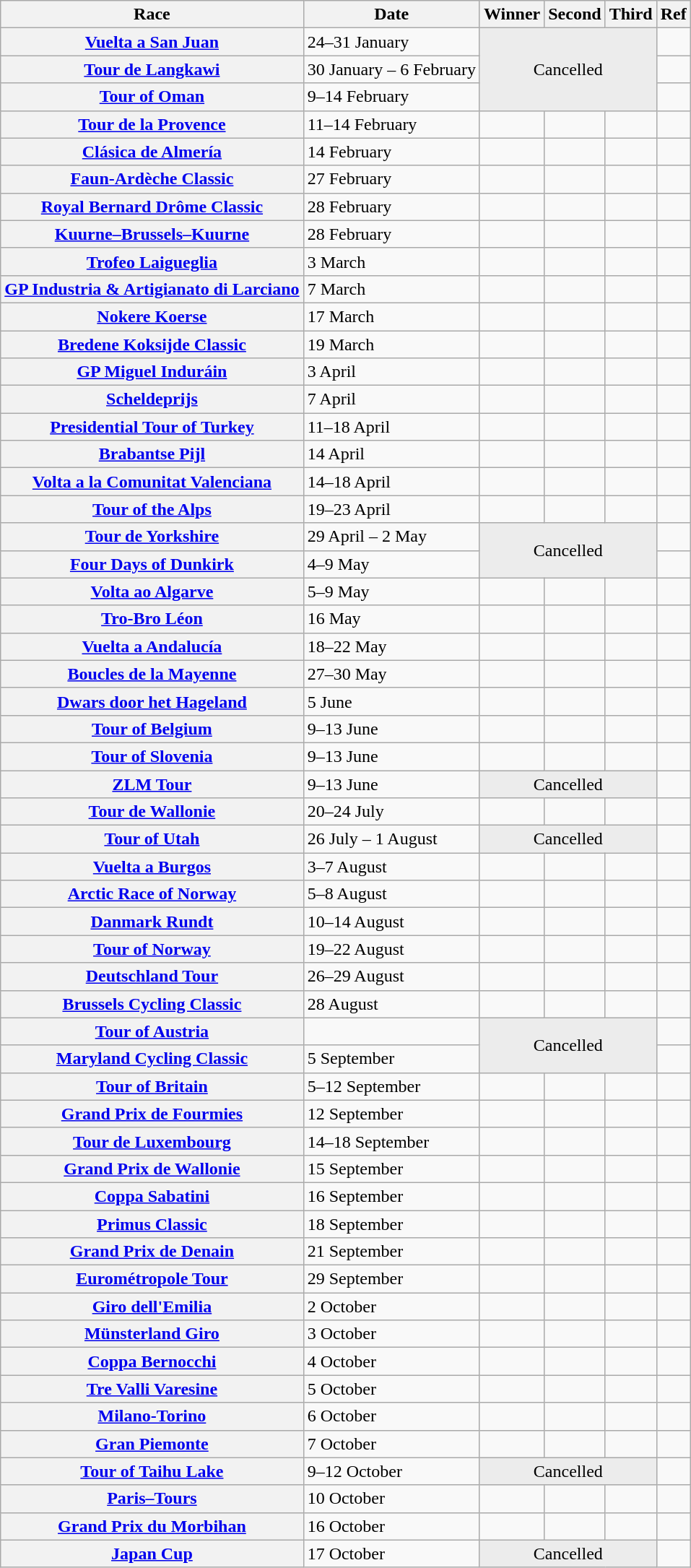<table class="wikitable plainrowheaders">
<tr>
<th>Race</th>
<th>Date</th>
<th>Winner</th>
<th>Second</th>
<th>Third</th>
<th>Ref</th>
</tr>
<tr>
<th scope="row"> <a href='#'>Vuelta a San Juan</a></th>
<td>24–31 January</td>
<td bgcolor="#ececec" rowspan="3" colspan="3" align="center"><span>Cancelled</span></td>
<td align="center"></td>
</tr>
<tr>
<th scope="row"> <a href='#'>Tour de Langkawi</a></th>
<td>30 January – 6 February</td>
<td align="center"></td>
</tr>
<tr>
<th scope="row"> <a href='#'>Tour of Oman</a></th>
<td>9–14 February</td>
<td align="center"></td>
</tr>
<tr>
<th scope="row"> <a href='#'>Tour de la Provence</a></th>
<td>11–14 February</td>
<td></td>
<td></td>
<td></td>
<td align="center"></td>
</tr>
<tr>
<th scope="row"> <a href='#'>Clásica de Almería</a></th>
<td>14 February</td>
<td></td>
<td></td>
<td></td>
<td align="center"></td>
</tr>
<tr>
<th scope="row"> <a href='#'>Faun-Ardèche Classic</a></th>
<td>27 February</td>
<td></td>
<td></td>
<td></td>
<td align="center"></td>
</tr>
<tr>
<th scope="row"> <a href='#'>Royal Bernard Drôme Classic</a></th>
<td>28 February</td>
<td></td>
<td></td>
<td></td>
<td align="center"></td>
</tr>
<tr>
<th scope="row"> <a href='#'>Kuurne–Brussels–Kuurne</a></th>
<td>28 February</td>
<td></td>
<td></td>
<td></td>
<td align="center"></td>
</tr>
<tr>
<th scope="row"> <a href='#'>Trofeo Laigueglia</a></th>
<td>3 March</td>
<td></td>
<td></td>
<td></td>
<td align="center"></td>
</tr>
<tr>
<th scope="row"> <a href='#'>GP Industria & Artigianato di Larciano</a></th>
<td>7 March</td>
<td></td>
<td></td>
<td></td>
<td align="center"></td>
</tr>
<tr>
<th scope="row"> <a href='#'>Nokere Koerse</a></th>
<td>17 March</td>
<td></td>
<td></td>
<td></td>
<td align="center"></td>
</tr>
<tr>
<th scope="row"> <a href='#'>Bredene Koksijde Classic</a></th>
<td>19 March</td>
<td></td>
<td></td>
<td></td>
<td align="center"></td>
</tr>
<tr>
<th scope="row"> <a href='#'>GP Miguel Induráin</a></th>
<td>3 April</td>
<td></td>
<td></td>
<td></td>
<td align="center"></td>
</tr>
<tr>
<th scope="row"> <a href='#'>Scheldeprijs</a></th>
<td>7 April</td>
<td></td>
<td></td>
<td></td>
<td align="center"></td>
</tr>
<tr>
<th scope="row"> <a href='#'>Presidential Tour of Turkey</a></th>
<td>11–18 April</td>
<td></td>
<td></td>
<td></td>
<td align="center"></td>
</tr>
<tr>
<th scope="row"> <a href='#'>Brabantse Pijl</a></th>
<td>14 April</td>
<td></td>
<td></td>
<td></td>
<td align="center"></td>
</tr>
<tr>
<th scope="row"> <a href='#'>Volta a la Comunitat Valenciana</a></th>
<td>14–18 April</td>
<td></td>
<td></td>
<td></td>
<td align="center"></td>
</tr>
<tr>
<th scope="row"> <a href='#'>Tour of the Alps</a></th>
<td>19–23 April</td>
<td></td>
<td></td>
<td></td>
<td align="center"></td>
</tr>
<tr>
<th scope="row"> <a href='#'>Tour de Yorkshire</a></th>
<td>29 April – 2 May</td>
<td bgcolor="#ececec" rowspan="2" colspan="3" align="center"><span>Cancelled</span></td>
<td align="center"></td>
</tr>
<tr>
<th scope="row"> <a href='#'>Four Days of Dunkirk</a></th>
<td>4–9 May</td>
<td align="center"></td>
</tr>
<tr>
<th scope="row"> <a href='#'>Volta ao Algarve</a></th>
<td>5–9 May</td>
<td></td>
<td></td>
<td></td>
<td align="center"></td>
</tr>
<tr>
<th scope="row"> <a href='#'>Tro-Bro Léon</a></th>
<td>16 May</td>
<td></td>
<td></td>
<td></td>
<td align="center"></td>
</tr>
<tr>
<th scope="row"> <a href='#'>Vuelta a Andalucía</a></th>
<td>18–22 May</td>
<td></td>
<td></td>
<td></td>
<td align="center"></td>
</tr>
<tr>
<th scope="row"> <a href='#'>Boucles de la Mayenne</a></th>
<td>27–30 May</td>
<td></td>
<td></td>
<td></td>
<td align="center"></td>
</tr>
<tr>
<th scope="row"> <a href='#'>Dwars door het Hageland</a></th>
<td>5 June</td>
<td></td>
<td></td>
<td></td>
<td align="center"></td>
</tr>
<tr>
<th scope="row"> <a href='#'>Tour of Belgium</a></th>
<td>9–13 June</td>
<td></td>
<td></td>
<td></td>
<td align="center"></td>
</tr>
<tr>
<th scope="row"> <a href='#'>Tour of Slovenia</a></th>
<td>9–13 June</td>
<td></td>
<td></td>
<td></td>
<td align="center"></td>
</tr>
<tr>
<th scope="row"> <a href='#'>ZLM Tour</a></th>
<td>9–13 June</td>
<td bgcolor="#ececec" colspan="3" align="center"><span>Cancelled</span></td>
<td align="center"></td>
</tr>
<tr>
<th scope="row"> <a href='#'>Tour de Wallonie</a></th>
<td>20–24 July</td>
<td></td>
<td></td>
<td></td>
<td align="center"></td>
</tr>
<tr>
<th scope="row"> <a href='#'>Tour of Utah</a></th>
<td>26 July – 1 August</td>
<td bgcolor="#ececec" colspan="3" align="center"><span>Cancelled</span></td>
<td align="center"></td>
</tr>
<tr>
<th scope="row"> <a href='#'>Vuelta a Burgos</a></th>
<td>3–7 August</td>
<td></td>
<td></td>
<td></td>
<td align="center"></td>
</tr>
<tr>
<th scope="row"> <a href='#'>Arctic Race of Norway</a></th>
<td>5–8 August</td>
<td></td>
<td></td>
<td></td>
<td align="center"></td>
</tr>
<tr>
<th scope="row"> <a href='#'>Danmark Rundt</a></th>
<td>10–14 August</td>
<td></td>
<td></td>
<td></td>
<td align="center"></td>
</tr>
<tr>
<th scope="row"> <a href='#'>Tour of Norway</a></th>
<td>19–22 August</td>
<td></td>
<td></td>
<td></td>
<td align="center"></td>
</tr>
<tr>
<th scope="row"> <a href='#'>Deutschland Tour</a></th>
<td>26–29 August</td>
<td></td>
<td></td>
<td></td>
<td align="center"></td>
</tr>
<tr>
<th scope="row"> <a href='#'>Brussels Cycling Classic</a></th>
<td>28 August</td>
<td></td>
<td></td>
<td></td>
<td align="center"></td>
</tr>
<tr>
<th scope="row"> <a href='#'>Tour of Austria</a></th>
<td></td>
<td bgcolor="#ececec" rowspan="2" colspan="3" align="center"><span>Cancelled</span></td>
<td align="center"></td>
</tr>
<tr>
<th scope="row"> <a href='#'>Maryland Cycling Classic</a></th>
<td>5 September</td>
<td align="center"></td>
</tr>
<tr>
<th scope="row"> <a href='#'>Tour of Britain</a></th>
<td>5–12 September</td>
<td></td>
<td></td>
<td></td>
<td align="center"></td>
</tr>
<tr>
<th scope="row"> <a href='#'>Grand Prix de Fourmies</a></th>
<td>12 September</td>
<td></td>
<td></td>
<td></td>
<td align="center"></td>
</tr>
<tr>
<th scope="row"> <a href='#'>Tour de Luxembourg</a></th>
<td>14–18 September</td>
<td></td>
<td></td>
<td></td>
<td align="center"></td>
</tr>
<tr>
<th scope="row"> <a href='#'>Grand Prix de Wallonie</a></th>
<td>15 September</td>
<td></td>
<td></td>
<td></td>
<td align="center"></td>
</tr>
<tr>
<th scope="row"> <a href='#'>Coppa Sabatini</a></th>
<td>16 September</td>
<td></td>
<td></td>
<td></td>
<td align="center"></td>
</tr>
<tr>
<th scope="row"> <a href='#'>Primus Classic</a></th>
<td>18 September</td>
<td></td>
<td></td>
<td></td>
<td align="center"></td>
</tr>
<tr>
<th scope="row"> <a href='#'>Grand Prix de Denain</a></th>
<td>21 September</td>
<td></td>
<td></td>
<td></td>
<td align="center"></td>
</tr>
<tr>
<th scope="row"> <a href='#'>Eurométropole Tour</a></th>
<td>29 September</td>
<td></td>
<td></td>
<td></td>
<td align="center"></td>
</tr>
<tr>
<th scope="row"> <a href='#'>Giro dell'Emilia</a></th>
<td>2 October</td>
<td></td>
<td></td>
<td></td>
<td align="center"></td>
</tr>
<tr>
<th scope="row"> <a href='#'>Münsterland Giro</a></th>
<td>3 October</td>
<td></td>
<td></td>
<td></td>
<td align="center"></td>
</tr>
<tr>
<th scope="row"> <a href='#'>Coppa Bernocchi</a></th>
<td>4 October</td>
<td></td>
<td></td>
<td></td>
<td align="center"></td>
</tr>
<tr>
<th scope="row"> <a href='#'>Tre Valli Varesine</a></th>
<td>5 October</td>
<td></td>
<td></td>
<td></td>
<td align="center"></td>
</tr>
<tr>
<th scope="row"> <a href='#'>Milano-Torino</a></th>
<td>6 October</td>
<td></td>
<td></td>
<td></td>
<td align="center"></td>
</tr>
<tr>
<th scope="row"> <a href='#'>Gran Piemonte</a></th>
<td>7 October</td>
<td></td>
<td></td>
<td></td>
<td align="center"></td>
</tr>
<tr>
<th scope="row"> <a href='#'>Tour of Taihu Lake</a></th>
<td>9–12 October</td>
<td bgcolor="#ececec" colspan="3" align="center"><span>Cancelled</span></td>
<td align="center"></td>
</tr>
<tr>
<th scope="row"> <a href='#'>Paris–Tours</a></th>
<td>10 October</td>
<td></td>
<td></td>
<td></td>
<td align="center"></td>
</tr>
<tr>
<th scope="row"> <a href='#'>Grand Prix du Morbihan</a></th>
<td>16 October</td>
<td></td>
<td></td>
<td></td>
<td align="center"></td>
</tr>
<tr>
<th scope="row"> <a href='#'>Japan Cup</a></th>
<td>17 October</td>
<td bgcolor="#ececec" colspan="3" align="center"><span>Cancelled</span></td>
<td align="center"></td>
</tr>
</table>
